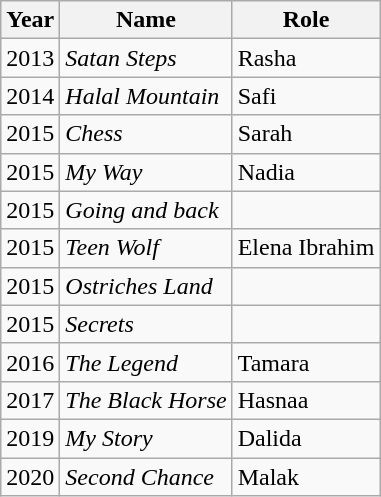<table class="wikitable">
<tr>
<th>Year</th>
<th>Name</th>
<th>Role</th>
</tr>
<tr>
<td>2013</td>
<td><em>Satan Steps</em></td>
<td>Rasha</td>
</tr>
<tr>
<td>2014</td>
<td><em>Halal Mountain</em></td>
<td>Safi</td>
</tr>
<tr>
<td>2015</td>
<td><em>Chess</em></td>
<td>Sarah</td>
</tr>
<tr>
<td>2015</td>
<td><em>My Way</em></td>
<td>Nadia</td>
</tr>
<tr>
<td>2015</td>
<td><em>Going and back</em></td>
<td></td>
</tr>
<tr>
<td>2015</td>
<td><em>Teen Wolf</em></td>
<td>Elena Ibrahim</td>
</tr>
<tr>
<td>2015</td>
<td><em>Ostriches Land</em></td>
<td></td>
</tr>
<tr>
<td>2015</td>
<td><em>Secrets</em></td>
<td></td>
</tr>
<tr>
<td>2016</td>
<td><em>The Legend</em></td>
<td>Tamara</td>
</tr>
<tr>
<td>2017</td>
<td><em>The Black Horse</em></td>
<td>Hasnaa</td>
</tr>
<tr>
<td>2019</td>
<td><em>My Story</em></td>
<td>Dalida</td>
</tr>
<tr>
<td>2020</td>
<td><em>Second Chance</em></td>
<td>Malak</td>
</tr>
</table>
